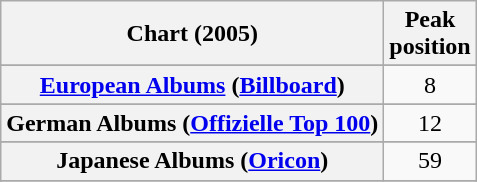<table class="wikitable sortable plainrowheaders" style="text-align:center">
<tr>
<th scope="col">Chart (2005)</th>
<th scope="col">Peak<br>position</th>
</tr>
<tr>
</tr>
<tr>
</tr>
<tr>
</tr>
<tr>
</tr>
<tr>
</tr>
<tr>
<th scope="row"><a href='#'>European Albums</a> (<a href='#'>Billboard</a>)</th>
<td>8</td>
</tr>
<tr>
</tr>
<tr>
<th scope="row">German Albums (<a href='#'>Offizielle Top 100</a>)</th>
<td>12</td>
</tr>
<tr>
</tr>
<tr>
</tr>
<tr>
</tr>
<tr>
<th scope="row">Japanese Albums (<a href='#'>Oricon</a>)</th>
<td>59</td>
</tr>
<tr>
</tr>
<tr>
</tr>
<tr>
</tr>
<tr>
</tr>
<tr>
</tr>
<tr>
</tr>
<tr>
</tr>
</table>
